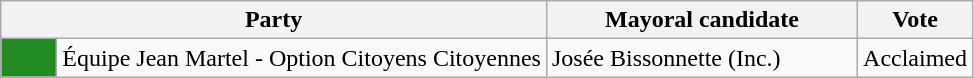<table class="wikitable">
<tr>
<th bgcolor="#DDDDFF" width="230px" colspan="2">Party</th>
<th bgcolor="#DDDDFF" width="200px">Mayoral candidate</th>
<th bgcolor="#DDDDFF" width="30px">Vote</th>
</tr>
<tr>
<td bgcolor="#228B22" width="30px"> </td>
<td>Équipe Jean Martel - Option Citoyens Citoyennes</td>
<td>Josée Bissonnette (Inc.)</td>
<td>Acclaimed</td>
</tr>
</table>
